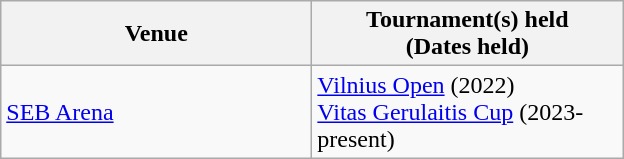<table class="wikitable">
<tr>
<th width="200">Venue</th>
<th width="200">Tournament(s) held<br>(Dates held)</th>
</tr>
<tr>
<td><a href='#'>SEB Arena</a></td>
<td><a href='#'>Vilnius Open</a> (2022)<br><a href='#'>Vitas Gerulaitis Cup</a> (2023-present)</td>
</tr>
</table>
